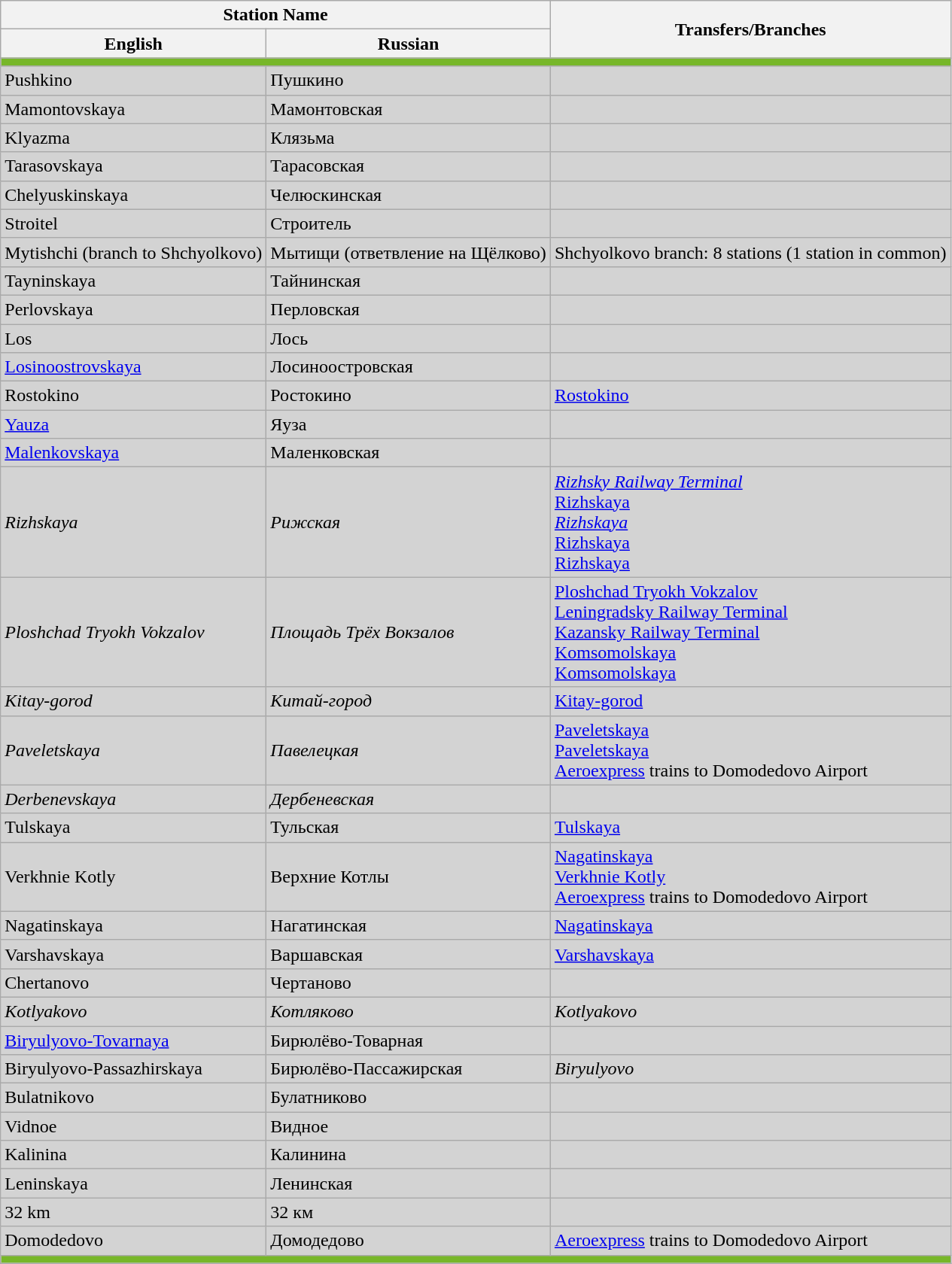<table class="wikitable">
<tr>
<th colspan="2" style="min-width: 165px;">Station Name</th>
<th rowspan="2" style="min-width: 320px;">Transfers/Branches</th>
</tr>
<tr>
<th>English</th>
<th>Russian</th>
</tr>
<tr style="background: #77b729; height: 2pt">
<td colspan="3"></td>
</tr>
<tr bgcolor="lightgrey">
<td>Pushkino</td>
<td>Пушкино</td>
<td></td>
</tr>
<tr bgcolor="lightgrey">
<td>Mamontovskaya</td>
<td>Мамонтовская</td>
<td></td>
</tr>
<tr bgcolor="lightgrey">
<td>Klyazma</td>
<td>Клязьма</td>
<td></td>
</tr>
<tr bgcolor="lightgrey">
<td>Tarasovskaya</td>
<td>Тарасовская</td>
<td></td>
</tr>
<tr bgcolor="lightgrey">
<td>Chelyuskinskaya</td>
<td>Челюскинская</td>
<td></td>
</tr>
<tr bgcolor="lightgrey">
<td>Stroitel</td>
<td>Строитель</td>
<td></td>
</tr>
<tr bgcolor="lightgrey">
<td>Mytishchi (branch to Shchyolkovo)</td>
<td>Мытищи (ответвление на Щёлково)</td>
<td>Shchyolkovo branch: 8 stations (1 station in common)</td>
</tr>
<tr bgcolor="lightgrey">
<td>Tayninskaya</td>
<td>Тайнинская</td>
<td></td>
</tr>
<tr bgcolor="lightgrey">
<td>Perlovskaya</td>
<td>Перловская</td>
<td></td>
</tr>
<tr bgcolor="lightgrey">
<td>Los</td>
<td>Лось</td>
<td></td>
</tr>
<tr bgcolor="lightgrey">
<td><a href='#'>Losinoostrovskaya</a></td>
<td>Лосиноостровская</td>
<td></td>
</tr>
<tr bgcolor="lightgrey">
<td>Rostokino</td>
<td>Ростокино</td>
<td> <a href='#'>Rostokino</a></td>
</tr>
<tr bgcolor="lightgrey">
<td><a href='#'>Yauza</a></td>
<td>Яуза</td>
<td></td>
</tr>
<tr bgcolor="lightgrey">
<td><a href='#'>Malenkovskaya</a></td>
<td>Маленковская</td>
<td></td>
</tr>
<tr bgcolor="lightgrey">
<td><em>Rizhskaya</em></td>
<td><em>Рижская</em></td>
<td> <em><a href='#'>Rizhsky Railway Terminal</a></em> <br>   <a href='#'>Rizhskaya</a> <br>   <em><a href='#'>Rizhskaya</a></em> <br>  <a href='#'>Rizhskaya</a> <br>  <a href='#'>Rizhskaya</a></td>
</tr>
<tr bgcolor="lightgrey">
<td><em>Ploshchad Tryokh Vokzalov</em></td>
<td><em>Площадь Трёх Вокзалов</em></td>
<td>  <a href='#'>Ploshchad Tryokh Vokzalov</a> <br>  <a href='#'>Leningradsky Railway Terminal</a> <br>  <a href='#'>Kazansky Railway Terminal</a> <br>  <a href='#'>Komsomolskaya</a> <br>  <a href='#'>Komsomolskaya</a></td>
</tr>
<tr bgcolor="lightgrey">
<td><em>Kitay-gorod</em></td>
<td><em>Китай-город</em></td>
<td>  <a href='#'>Kitay-gorod</a></td>
</tr>
<tr bgcolor="lightgrey">
<td><em>Paveletskaya</em></td>
<td><em>Павелецкая</em></td>
<td> <a href='#'>Paveletskaya</a> <br>  <a href='#'>Paveletskaya</a> <br> <a href='#'>Aeroexpress</a> trains to Domodedovo Airport</td>
</tr>
<tr bgcolor="lightgrey">
<td><em>Derbenevskaya</em></td>
<td><em>Дербеневская</em></td>
<td></td>
</tr>
<tr bgcolor="lightgrey">
<td>Tulskaya</td>
<td>Тульская</td>
<td> <a href='#'>Tulskaya</a></td>
</tr>
<tr bgcolor="lightgrey">
<td>Verkhnie Kotly</td>
<td>Верхние Котлы</td>
<td> <a href='#'>Nagatinskaya</a> <br>  <a href='#'>Verkhnie Kotly</a> <br> <a href='#'>Aeroexpress</a> trains to Domodedovo Airport</td>
</tr>
<tr bgcolor="lightgrey">
<td>Nagatinskaya</td>
<td>Нагатинская</td>
<td> <a href='#'>Nagatinskaya</a></td>
</tr>
<tr bgcolor="lightgrey">
<td>Varshavskaya</td>
<td>Варшавская</td>
<td> <a href='#'>Varshavskaya</a></td>
</tr>
<tr bgcolor="lightgrey">
<td>Chertanovo</td>
<td>Чертаново</td>
<td></td>
</tr>
<tr bgcolor="lightgrey">
<td><em>Kotlyakovo</em></td>
<td><em>Котляково</em></td>
<td> <em>Kotlyakovo</em></td>
</tr>
<tr bgcolor="lightgrey">
<td><a href='#'>Biryulyovo-Tovarnaya</a></td>
<td>Бирюлёво-Товарная</td>
<td></td>
</tr>
<tr bgcolor="lightgrey">
<td>Biryulyovo-Passazhirskaya</td>
<td>Бирюлёво-Пассажирская</td>
<td> <em>Biryulyovo</em></td>
</tr>
<tr bgcolor="lightgrey">
<td>Bulatnikovo</td>
<td>Булатниково</td>
<td></td>
</tr>
<tr bgcolor="lightgrey">
<td>Vidnoe</td>
<td>Видное</td>
<td></td>
</tr>
<tr bgcolor="lightgrey">
<td>Kalinina</td>
<td>Калинина</td>
<td></td>
</tr>
<tr bgcolor="lightgrey">
<td>Leninskaya</td>
<td>Ленинская</td>
<td></td>
</tr>
<tr bgcolor="lightgrey">
<td>32 km</td>
<td>32 км</td>
<td></td>
</tr>
<tr bgcolor="lightgrey">
<td>Domodedovo</td>
<td>Домодедово</td>
<td><a href='#'>Aeroexpress</a> trains to Domodedovo Airport</td>
</tr>
<tr style="background: #77b729; height: 2pt">
<td colspan="3"></td>
</tr>
</table>
